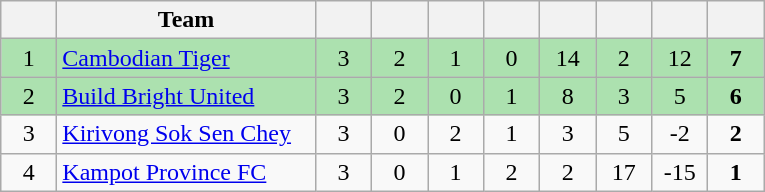<table class="wikitable" style="text-align: center;">
<tr>
<th width=30></th>
<th width=165>Team</th>
<th width=30></th>
<th width=30></th>
<th width=30></th>
<th width=30></th>
<th width=30></th>
<th width=30></th>
<th width=30></th>
<th width=30></th>
</tr>
<tr style="background:#ace1af;">
<td>1</td>
<td align=left><a href='#'>Cambodian Tiger</a></td>
<td>3</td>
<td>2</td>
<td>1</td>
<td>0</td>
<td>14</td>
<td>2</td>
<td>12</td>
<td><strong>7</strong></td>
</tr>
<tr style="background:#ace1af;">
<td>2</td>
<td align=left><a href='#'>Build Bright United</a></td>
<td>3</td>
<td>2</td>
<td>0</td>
<td>1</td>
<td>8</td>
<td>3</td>
<td>5</td>
<td><strong>6</strong></td>
</tr>
<tr>
<td>3</td>
<td align=left><a href='#'>Kirivong Sok Sen Chey</a></td>
<td>3</td>
<td>0</td>
<td>2</td>
<td>1</td>
<td>3</td>
<td>5</td>
<td>-2</td>
<td><strong>2</strong></td>
</tr>
<tr>
<td>4</td>
<td align=left><a href='#'>Kampot Province FC</a></td>
<td>3</td>
<td>0</td>
<td>1</td>
<td>2</td>
<td>2</td>
<td>17</td>
<td>-15</td>
<td><strong>1</strong></td>
</tr>
</table>
